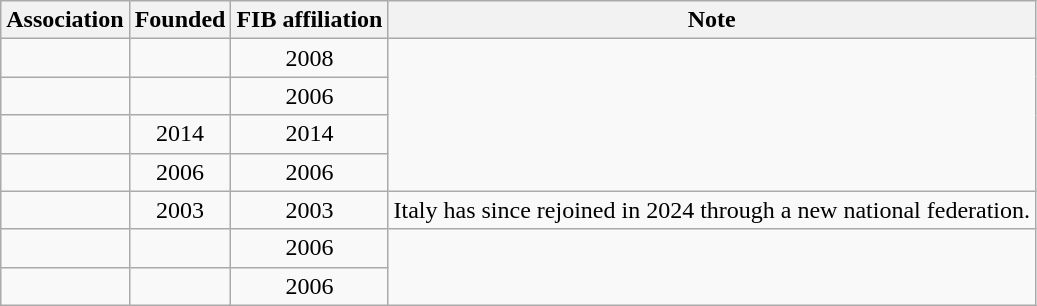<table class="wikitable sortable" style="text-align:center">
<tr>
<th>Association</th>
<th>Founded</th>
<th>FIB affiliation</th>
<th>Note</th>
</tr>
<tr>
<td> </td>
<td></td>
<td>2008</td>
</tr>
<tr>
<td> </td>
<td></td>
<td>2006</td>
</tr>
<tr>
<td> </td>
<td>2014</td>
<td>2014</td>
</tr>
<tr>
<td> </td>
<td>2006</td>
<td>2006</td>
</tr>
<tr>
<td> </td>
<td>2003</td>
<td>2003</td>
<td style="text-align:left">Italy has since rejoined in 2024 through a new national federation.</td>
</tr>
<tr>
<td> </td>
<td></td>
<td>2006</td>
</tr>
<tr>
<td> </td>
<td></td>
<td>2006</td>
</tr>
</table>
